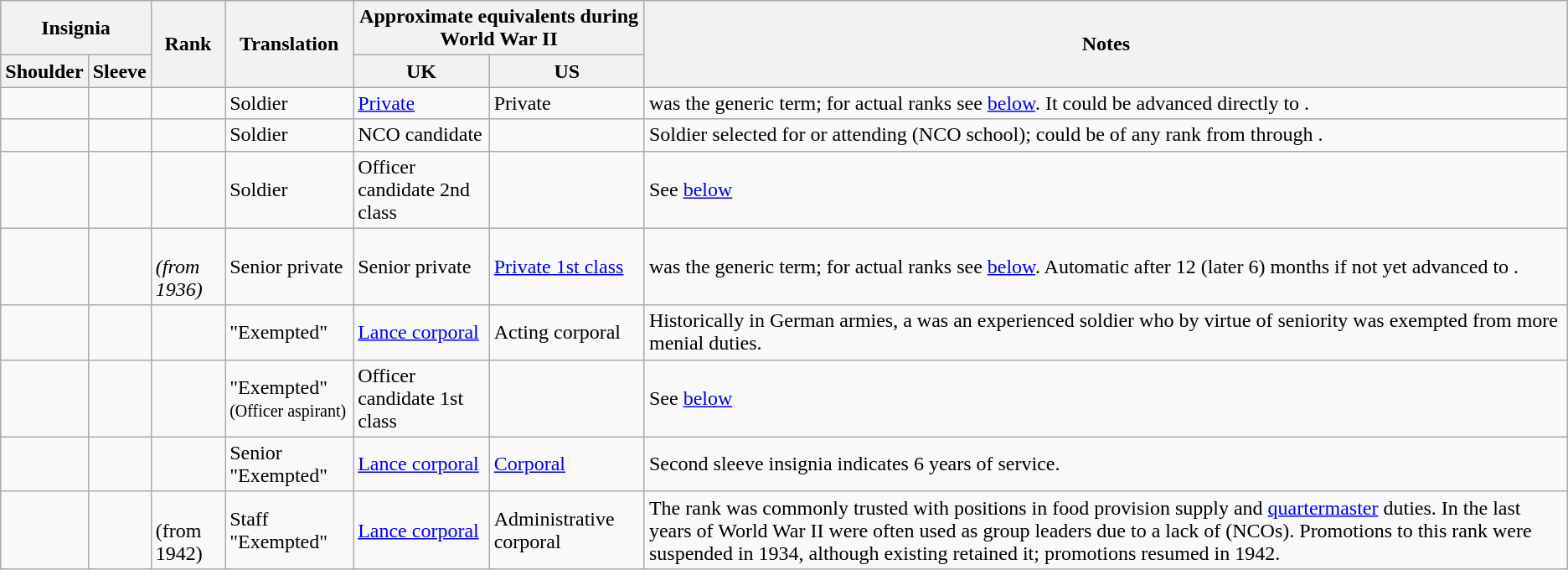<table class="wikitable">
<tr>
<th colspan=2>Insignia</th>
<th rowspan=2>Rank</th>
<th rowspan=2>Translation</th>
<th colspan=2>Approximate equivalents during World War II</th>
<th rowspan=2>Notes</th>
</tr>
<tr>
<th>Shoulder</th>
<th>Sleeve</th>
<th>UK</th>
<th>US</th>
</tr>
<tr>
<td></td>
<td></td>
<td></td>
<td>Soldier</td>
<td><a href='#'>Private</a></td>
<td>Private</td>
<td> was the generic term; for actual ranks see <a href='#'>below</a>. It could be advanced directly to .</td>
</tr>
<tr>
<td></td>
<td></td>
<td><br></td>
<td>Soldier<br></td>
<td>NCO candidate</td>
<td></td>
<td>Soldier selected for or attending  (NCO school); could be of any rank from  through .</td>
</tr>
<tr>
<td></td>
<td></td>
<td><br></td>
<td>Soldier<br></td>
<td>Officer candidate 2nd class</td>
<td></td>
<td>See <a href='#'>below</a></td>
</tr>
<tr>
<td></td>
<td align="center"></td>
<td><br> <em>(from 1936)</em></td>
<td>Senior private</td>
<td>Senior private</td>
<td><a href='#'>Private 1st class</a></td>
<td> was the generic term; for actual ranks see <a href='#'>below</a>. Automatic after 12 (later 6) months if not yet advanced to .</td>
</tr>
<tr>
<td></td>
<td></td>
<td></td>
<td>"Exempted"</td>
<td><a href='#'>Lance corporal</a></td>
<td>Acting corporal</td>
<td>Historically in German armies, a  was an experienced soldier who by virtue of seniority was exempted from more menial duties.</td>
</tr>
<tr>
<td></td>
<td align="center"></td>
<td><br></td>
<td>"Exempted"<br><small>(Officer aspirant)</small></td>
<td>Officer candidate 1st class</td>
<td></td>
<td>See <a href='#'>below</a></td>
</tr>
<tr>
<td></td>
<td align="center"><br></td>
<td></td>
<td>Senior "Exempted"</td>
<td><a href='#'>Lance corporal</a></td>
<td><a href='#'>Corporal</a></td>
<td>Second sleeve insignia indicates 6 years of service.</td>
</tr>
<tr>
<td></td>
<td align="center"></td>
<td><br>(from 1942)</td>
<td>Staff "Exempted"</td>
<td><a href='#'>Lance corporal</a></td>
<td>Administrative corporal</td>
<td>The rank was commonly trusted with positions in food provision supply and <a href='#'>quartermaster</a> duties. In the last years of World War II  were often used as group leaders  due to a lack of  (NCOs). Promotions to this rank were suspended in 1934, although existing  retained it; promotions resumed in 1942.</td>
</tr>
</table>
